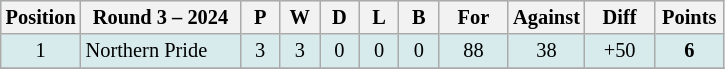<table class="wikitable" style="text-align:center; font-size:85%;">
<tr style="background: #d7ebed;">
<th width="40" abbr="Position">Position</th>
<th width="100">Round 3 – 2024</th>
<th width="20" abbr="Played">P</th>
<th width="20" abbr="Won">W</th>
<th width="20" abbr="Drawn">D</th>
<th width="20" abbr="Lost">L</th>
<th width="20" abbr="Bye">B</th>
<th width="40" abbr="Points for">For</th>
<th width="40" abbr="Points against">Against</th>
<th width="40" abbr="Points difference">Diff</th>
<th width="40" abbr="Points">Points</th>
</tr>
<tr style="background: #d7ebed;">
<td>1</td>
<td style="text-align:left;"> Northern Pride</td>
<td>3</td>
<td>3</td>
<td>0</td>
<td>0</td>
<td>0</td>
<td>88</td>
<td>38</td>
<td>+50</td>
<td><strong>6</strong></td>
</tr>
<tr>
</tr>
</table>
